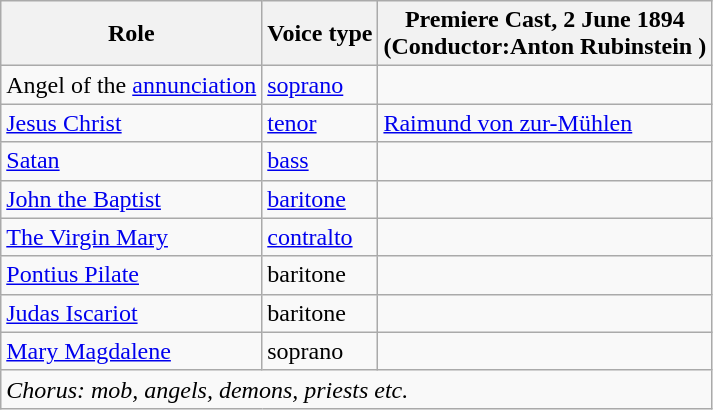<table class="wikitable">
<tr>
<th>Role</th>
<th>Voice type</th>
<th>Premiere Cast, 2 June 1894<br>(Conductor:Anton Rubinstein )</th>
</tr>
<tr>
<td>Angel of the <a href='#'>annunciation</a></td>
<td><a href='#'>soprano</a></td>
<td></td>
</tr>
<tr>
<td><a href='#'>Jesus Christ</a></td>
<td><a href='#'>tenor</a></td>
<td><a href='#'>Raimund von zur-Mühlen</a></td>
</tr>
<tr>
<td><a href='#'>Satan</a></td>
<td><a href='#'>bass</a></td>
<td></td>
</tr>
<tr>
<td><a href='#'>John the Baptist</a></td>
<td><a href='#'>baritone</a></td>
<td></td>
</tr>
<tr>
<td><a href='#'>The Virgin Mary</a></td>
<td><a href='#'>contralto</a></td>
<td></td>
</tr>
<tr>
<td><a href='#'>Pontius Pilate</a></td>
<td>baritone</td>
<td></td>
</tr>
<tr>
<td><a href='#'>Judas Iscariot</a></td>
<td>baritone</td>
<td></td>
</tr>
<tr>
<td><a href='#'>Mary Magdalene</a></td>
<td>soprano</td>
<td></td>
</tr>
<tr>
<td colspan="3"><em>Chorus: mob, angels, demons, priests etc.</em></td>
</tr>
</table>
